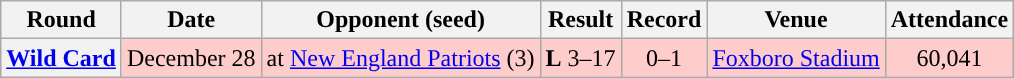<table class="wikitable" style="text-align:center">
<tr>
<th>Round</th>
<th>Date</th>
<th>Opponent (seed)</th>
<th>Result</th>
<th>Record</th>
<th>Venue</th>
<th>Attendance</th>
</tr>
<tr style="background:#fcc">
<th><a href='#'>Wild Card</a></th>
<td>December 28</td>
<td>at <a href='#'>New England Patriots</a> (3)</td>
<td><strong>L</strong> 3–17</td>
<td>0–1</td>
<td><a href='#'>Foxboro Stadium</a></td>
<td>60,041</td>
</tr>
</table>
